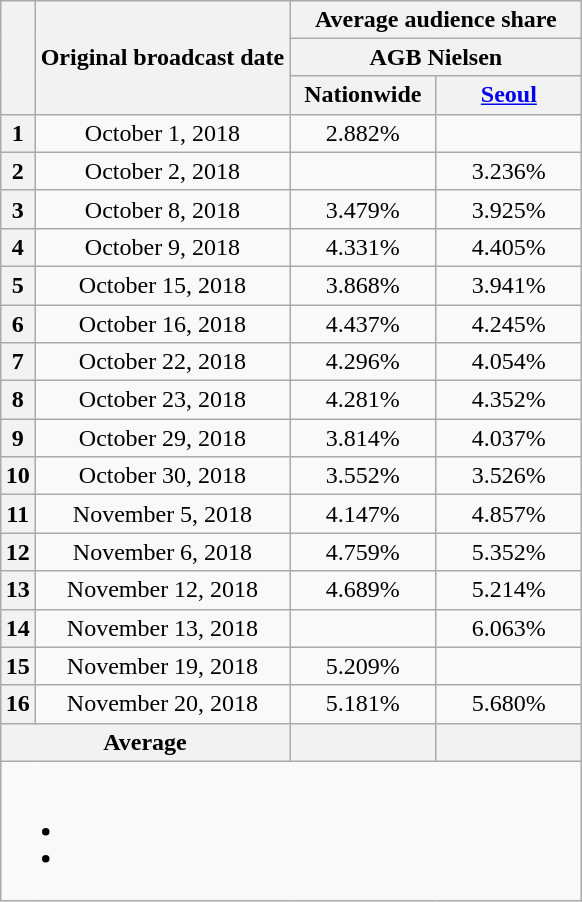<table class="wikitable" style="text-align:center;max-width:450px; margin-left: auto; margin-right: auto; border: none;">
<tr>
</tr>
<tr>
<th rowspan="3"></th>
<th rowspan="3">Original broadcast date</th>
<th colspan="2">Average audience share</th>
</tr>
<tr>
<th colspan="2">AGB Nielsen</th>
</tr>
<tr>
<th width="90">Nationwide</th>
<th width="90"><a href='#'>Seoul</a></th>
</tr>
<tr>
<th>1</th>
<td>October 1, 2018</td>
<td>2.882%</td>
<td></td>
</tr>
<tr>
<th>2</th>
<td>October 2, 2018</td>
<td></td>
<td>3.236%</td>
</tr>
<tr>
<th>3</th>
<td>October 8, 2018</td>
<td>3.479%</td>
<td>3.925%</td>
</tr>
<tr>
<th>4</th>
<td>October 9, 2018</td>
<td>4.331%</td>
<td>4.405%</td>
</tr>
<tr>
<th>5</th>
<td>October 15, 2018</td>
<td>3.868%</td>
<td>3.941%</td>
</tr>
<tr>
<th>6</th>
<td>October 16, 2018</td>
<td>4.437%</td>
<td>4.245%</td>
</tr>
<tr>
<th>7</th>
<td>October 22, 2018</td>
<td>4.296%</td>
<td>4.054%</td>
</tr>
<tr>
<th>8</th>
<td>October 23, 2018</td>
<td>4.281%</td>
<td>4.352%</td>
</tr>
<tr>
<th>9</th>
<td>October 29, 2018</td>
<td>3.814%</td>
<td>4.037%</td>
</tr>
<tr>
<th>10</th>
<td>October 30, 2018</td>
<td>3.552%</td>
<td>3.526%</td>
</tr>
<tr>
<th>11</th>
<td>November 5, 2018</td>
<td>4.147%</td>
<td>4.857%</td>
</tr>
<tr>
<th>12</th>
<td>November 6, 2018</td>
<td>4.759%</td>
<td>5.352%</td>
</tr>
<tr>
<th>13</th>
<td>November 12, 2018</td>
<td>4.689%</td>
<td>5.214%</td>
</tr>
<tr>
<th>14</th>
<td>November 13, 2018</td>
<td></td>
<td>6.063%</td>
</tr>
<tr>
<th>15</th>
<td>November 19, 2018</td>
<td>5.209%</td>
<td></td>
</tr>
<tr>
<th>16</th>
<td>November 20, 2018</td>
<td>5.181%</td>
<td>5.680%</td>
</tr>
<tr>
<th colspan="2">Average</th>
<th></th>
<th></th>
</tr>
<tr>
<td colspan="6"><br><ul><li></li><li></li></ul></td>
</tr>
</table>
